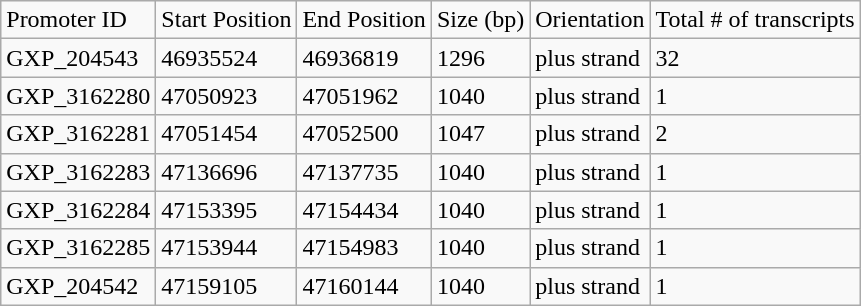<table class="wikitable">
<tr>
<td>Promoter ID</td>
<td>Start Position</td>
<td>End Position</td>
<td>Size (bp)</td>
<td>Orientation</td>
<td>Total # of transcripts</td>
</tr>
<tr>
<td>GXP_204543</td>
<td>46935524</td>
<td>46936819</td>
<td>1296</td>
<td>plus strand</td>
<td>32</td>
</tr>
<tr>
<td>GXP_3162280</td>
<td>47050923</td>
<td>47051962</td>
<td>1040</td>
<td>plus strand</td>
<td>1</td>
</tr>
<tr>
<td>GXP_3162281</td>
<td>47051454</td>
<td>47052500</td>
<td>1047</td>
<td>plus strand</td>
<td>2</td>
</tr>
<tr>
<td>GXP_3162283</td>
<td>47136696</td>
<td>47137735</td>
<td>1040</td>
<td>plus strand</td>
<td>1</td>
</tr>
<tr>
<td>GXP_3162284</td>
<td>47153395</td>
<td>47154434</td>
<td>1040</td>
<td>plus strand</td>
<td>1</td>
</tr>
<tr>
<td>GXP_3162285</td>
<td>47153944</td>
<td>47154983</td>
<td>1040</td>
<td>plus strand</td>
<td>1</td>
</tr>
<tr>
<td>GXP_204542</td>
<td>47159105</td>
<td>47160144</td>
<td>1040</td>
<td>plus strand</td>
<td>1</td>
</tr>
</table>
